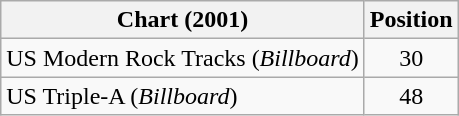<table class="wikitable">
<tr>
<th>Chart (2001)</th>
<th>Position</th>
</tr>
<tr>
<td>US Modern Rock Tracks (<em>Billboard</em>)</td>
<td align="center">30</td>
</tr>
<tr>
<td>US Triple-A (<em>Billboard</em>)</td>
<td align="center">48</td>
</tr>
</table>
